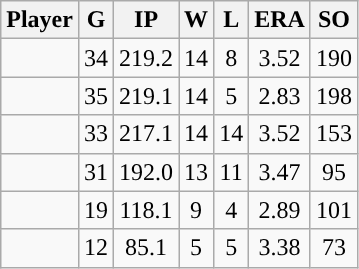<table class="wikitable sortable">
<tr>
<th>Player</th>
<th>G</th>
<th>IP</th>
<th>W</th>
<th>L</th>
<th>ERA</th>
<th>SO</th>
</tr>
<tr align="center">
<td></td>
<td>34</td>
<td>219.2</td>
<td>14</td>
<td>8</td>
<td>3.52</td>
<td>190</td>
</tr>
<tr align="center">
<td></td>
<td>35</td>
<td>219.1</td>
<td>14</td>
<td>5</td>
<td>2.83</td>
<td>198</td>
</tr>
<tr align="center">
<td></td>
<td>33</td>
<td>217.1</td>
<td>14</td>
<td>14</td>
<td>3.52</td>
<td>153</td>
</tr>
<tr align="center">
<td></td>
<td>31</td>
<td>192.0</td>
<td>13</td>
<td>11</td>
<td>3.47</td>
<td>95</td>
</tr>
<tr align="center">
<td></td>
<td>19</td>
<td>118.1</td>
<td>9</td>
<td>4</td>
<td>2.89</td>
<td>101</td>
</tr>
<tr align="center">
<td></td>
<td>12</td>
<td>85.1</td>
<td>5</td>
<td>5</td>
<td>3.38</td>
<td>73</td>
</tr>
</table>
